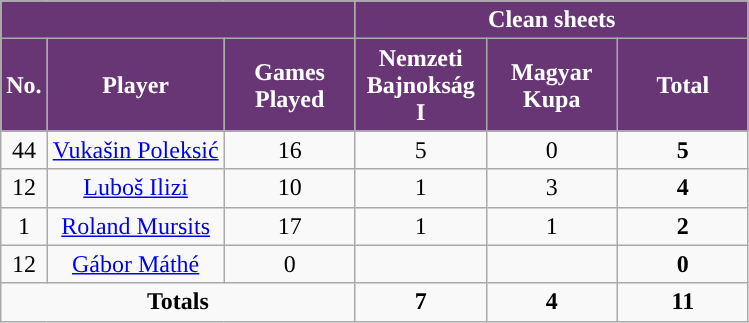<table class="wikitable sortable alternance" style="text-align:center">
<tr>
<th colspan="3" style="background:#683675"></th>
<th colspan="3" style="background:#683675; color:#FFFFFF">Clean sheets</th>
</tr>
<tr>
<th style="background-color:#683675; color:#FFFFFF">No.</th>
<th style="background-color:#683675; color:#FFFFFF">Player</th>
<th width=80 style="background-color:#683675; color:#FFFFFF">Games Played</th>
<th width=80 style="background-color:#683675; color:#FFFFFF">Nemzeti Bajnokság I</th>
<th width=80 style="background-color:#683675; color:#FFFFFF">Magyar Kupa</th>
<th width=80 style="background-color:#683675; color:#FFFFFF">Total</th>
</tr>
<tr>
<td>44</td>
<td> <a href='#'>Vukašin Poleksić</a></td>
<td>16</td>
<td>5</td>
<td>0</td>
<td><strong>5</strong></td>
</tr>
<tr>
<td>12</td>
<td> <a href='#'>Luboš Ilizi</a></td>
<td>10</td>
<td>1</td>
<td>3</td>
<td><strong>4</strong></td>
</tr>
<tr>
<td>1</td>
<td> <a href='#'>Roland Mursits</a></td>
<td>17</td>
<td>1</td>
<td>1</td>
<td><strong>2</strong></td>
</tr>
<tr>
<td>12</td>
<td> <a href='#'>Gábor Máthé</a></td>
<td>0</td>
<td></td>
<td></td>
<td><strong>0</strong></td>
</tr>
<tr class="sortbottom">
<td colspan="3"><strong>Totals</strong></td>
<td><strong>7</strong></td>
<td><strong>4</strong></td>
<td><strong>11</strong></td>
</tr>
</table>
